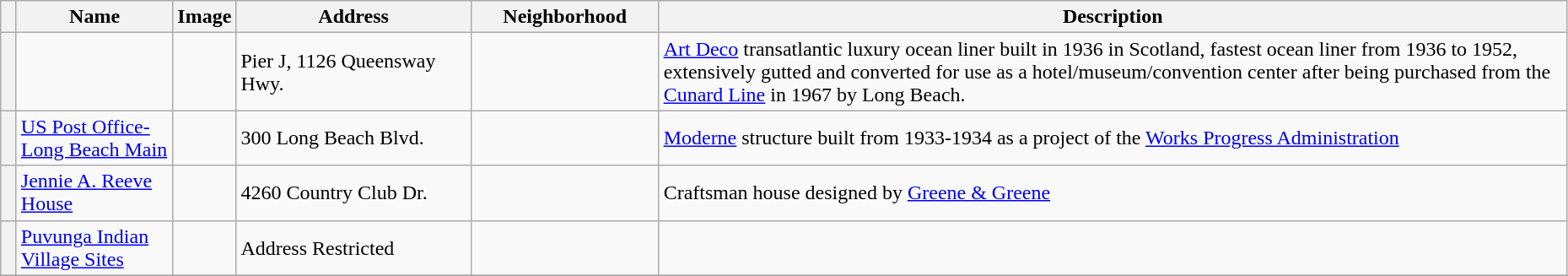<table class="wikitable sortable" style="width:98%">
<tr>
<th width=1% class="unsortable"></th>
<th>Name</th>
<th class="unsortable">Image</th>
<th width="15%">Address</th>
<th width="12%">Neighborhood</th>
<th class="unsortable">Description</th>
</tr>
<tr>
<th><small></small></th>
<td></td>
<td></td>
<td>Pier J, 1126 Queensway Hwy.<br><small></small></td>
<td></td>
<td><a href='#'>Art Deco</a> transatlantic luxury ocean liner built in 1936 in Scotland, fastest ocean liner from 1936 to 1952, extensively gutted and converted for use as a hotel/museum/convention center after being purchased from the <a href='#'>Cunard Line</a> in 1967 by Long Beach.</td>
</tr>
<tr>
<th><small></small></th>
<td><a href='#'>US Post Office-Long Beach Main</a></td>
<td></td>
<td>300 Long Beach Blvd.<br><small></small></td>
<td></td>
<td><a href='#'>Moderne</a> structure built from 1933-1934 as a project of the <a href='#'>Works Progress Administration</a></td>
</tr>
<tr>
<th><small></small></th>
<td><a href='#'>Jennie A. Reeve House</a></td>
<td></td>
<td>4260 Country Club Dr.<br><small></small></td>
<td></td>
<td>Craftsman house designed by <a href='#'>Greene & Greene</a></td>
</tr>
<tr>
<th><small></small></th>
<td><a href='#'>Puvunga Indian Village Sites</a></td>
<td></td>
<td>Address Restricted</td>
<td></td>
<td></td>
</tr>
<tr ->
</tr>
</table>
